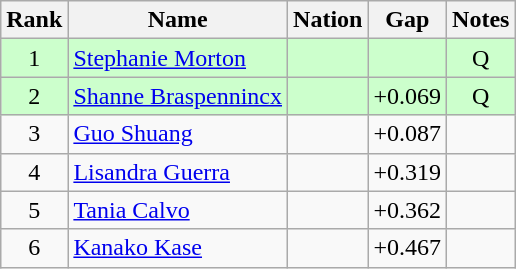<table class="wikitable sortable" style="text-align:center">
<tr>
<th>Rank</th>
<th>Name</th>
<th>Nation</th>
<th>Gap</th>
<th>Notes</th>
</tr>
<tr bgcolor=ccffcc>
<td>1</td>
<td align=left><a href='#'>Stephanie Morton</a></td>
<td align=left></td>
<td></td>
<td>Q</td>
</tr>
<tr bgcolor=ccffcc>
<td>2</td>
<td align=left><a href='#'>Shanne Braspennincx</a></td>
<td align=left></td>
<td>+0.069</td>
<td>Q</td>
</tr>
<tr>
<td>3</td>
<td align=left><a href='#'>Guo Shuang</a></td>
<td align=left></td>
<td>+0.087</td>
<td></td>
</tr>
<tr>
<td>4</td>
<td align=left><a href='#'>Lisandra Guerra</a></td>
<td align=left></td>
<td>+0.319</td>
<td></td>
</tr>
<tr>
<td>5</td>
<td align=left><a href='#'>Tania Calvo</a></td>
<td align=left></td>
<td>+0.362</td>
<td></td>
</tr>
<tr>
<td>6</td>
<td align=left><a href='#'>Kanako Kase</a></td>
<td align=left></td>
<td>+0.467</td>
<td></td>
</tr>
</table>
